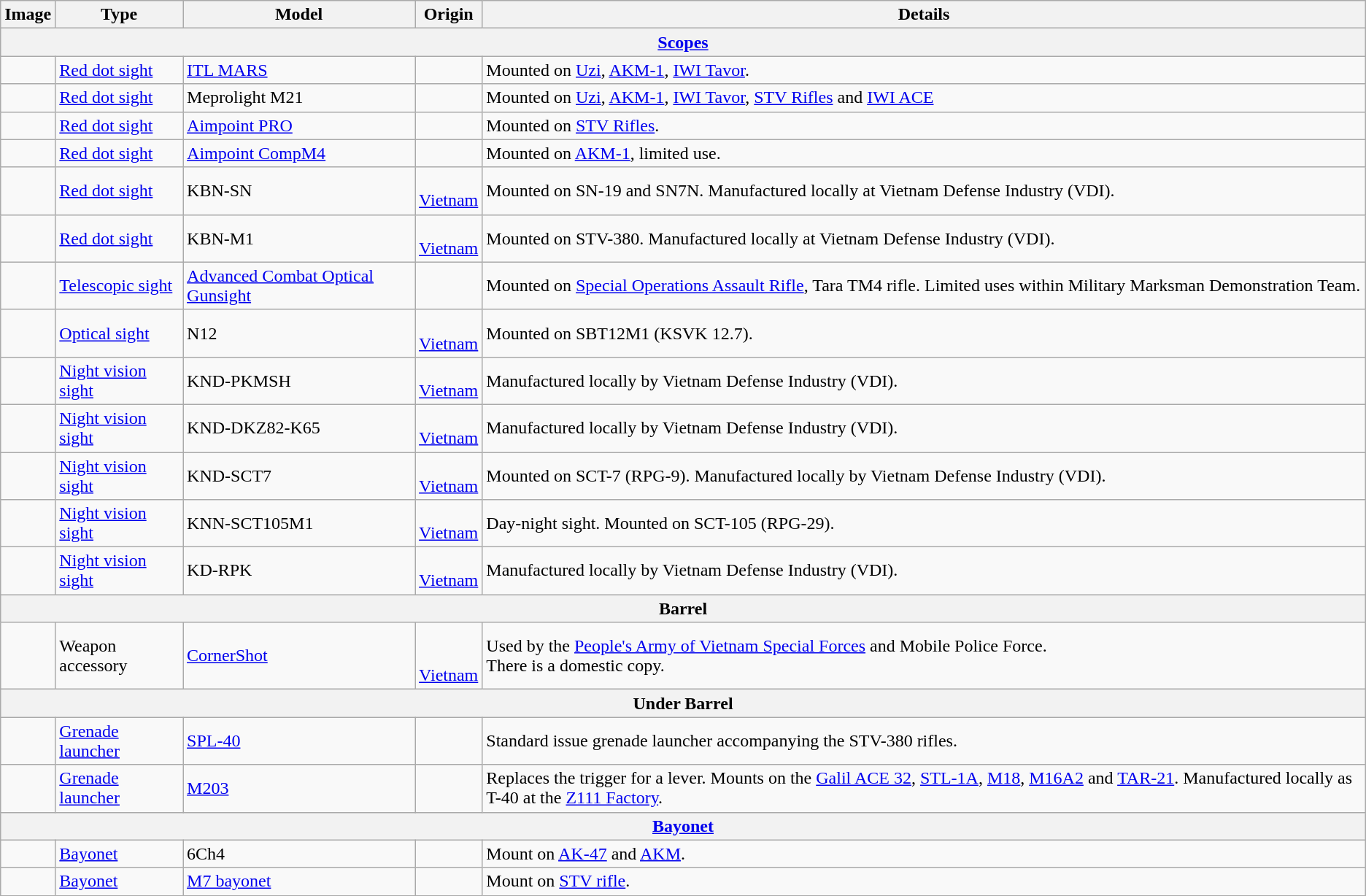<table class="wikitable">
<tr>
<th>Image</th>
<th>Type</th>
<th>Model</th>
<th>Origin</th>
<th>Details</th>
</tr>
<tr>
<th colspan="5"><a href='#'>Scopes</a></th>
</tr>
<tr>
<td></td>
<td><a href='#'>Red dot sight</a></td>
<td><a href='#'>ITL MARS</a></td>
<td></td>
<td>Mounted on <a href='#'>Uzi</a>, <a href='#'>AKM-1</a>, <a href='#'>IWI Tavor</a>.</td>
</tr>
<tr>
<td></td>
<td><a href='#'>Red dot sight</a></td>
<td>Meprolight M21</td>
<td></td>
<td>Mounted on <a href='#'>Uzi</a>, <a href='#'>AKM-1</a>, <a href='#'>IWI Tavor</a>, <a href='#'>STV Rifles</a> and <a href='#'>IWI ACE</a></td>
</tr>
<tr>
<td></td>
<td><a href='#'>Red dot sight</a></td>
<td><a href='#'>Aimpoint PRO</a></td>
<td></td>
<td>Mounted on <a href='#'>STV Rifles</a>.</td>
</tr>
<tr>
<td></td>
<td><a href='#'>Red dot sight</a></td>
<td><a href='#'>Aimpoint CompM4</a></td>
<td></td>
<td>Mounted on <a href='#'>AKM-1</a>, limited use.</td>
</tr>
<tr>
<td></td>
<td><a href='#'>Red dot sight</a></td>
<td>KBN-SN</td>
<td><br><a href='#'>Vietnam</a></td>
<td>Mounted on SN-19 and SN7N. Manufactured locally at Vietnam Defense Industry (VDI).</td>
</tr>
<tr>
<td></td>
<td><a href='#'>Red dot sight</a></td>
<td>KBN-M1</td>
<td><br><a href='#'>Vietnam</a></td>
<td>Mounted on STV-380. Manufactured locally at Vietnam Defense Industry (VDI).</td>
</tr>
<tr>
<td></td>
<td><a href='#'>Telescopic sight</a></td>
<td><a href='#'>Advanced Combat Optical Gunsight</a></td>
<td></td>
<td>Mounted on <a href='#'>Special Operations Assault Rifle</a>, Tara TM4 rifle. Limited uses within Military Marksman Demonstration Team.</td>
</tr>
<tr>
<td></td>
<td><a href='#'>Optical sight</a></td>
<td>N12</td>
<td><br><a href='#'>Vietnam</a></td>
<td>Mounted on SBT12M1 (KSVK 12.7).</td>
</tr>
<tr>
<td></td>
<td><a href='#'>Night vision sight</a></td>
<td>KND-PKMSH</td>
<td><br><a href='#'>Vietnam</a></td>
<td>Manufactured locally by Vietnam Defense Industry (VDI).</td>
</tr>
<tr>
<td></td>
<td><a href='#'>Night vision sight</a></td>
<td>KND-DKZ82-K65</td>
<td><br><a href='#'>Vietnam</a></td>
<td>Manufactured locally by Vietnam Defense Industry (VDI).</td>
</tr>
<tr>
<td></td>
<td><a href='#'>Night vision sight</a></td>
<td>KND-SCT7</td>
<td><br><a href='#'>Vietnam</a></td>
<td>Mounted on SCT-7 (RPG-9). Manufactured locally by Vietnam Defense Industry (VDI).</td>
</tr>
<tr>
<td></td>
<td><a href='#'>Night vision sight</a></td>
<td>KNN-SCT105M1</td>
<td><br><a href='#'>Vietnam</a></td>
<td>Day-night sight. Mounted on SCT-105 (RPG-29).</td>
</tr>
<tr>
<td></td>
<td><a href='#'>Night vision sight</a></td>
<td>KD-RPK</td>
<td><br><a href='#'>Vietnam</a></td>
<td>Manufactured locally by Vietnam Defense Industry (VDI).</td>
</tr>
<tr>
<th colspan="5">Barrel</th>
</tr>
<tr>
<td></td>
<td>Weapon accessory</td>
<td><a href='#'>CornerShot</a></td>
<td><br><br><a href='#'>Vietnam</a></td>
<td>Used by the <a href='#'>People's Army of Vietnam Special Forces</a> and Mobile Police Force.<br>There is a domestic copy.</td>
</tr>
<tr>
<th colspan="5">Under Barrel</th>
</tr>
<tr>
<td></td>
<td><a href='#'>Grenade launcher</a></td>
<td><a href='#'>SPL-40</a></td>
<td></td>
<td>Standard issue grenade launcher accompanying the STV-380 rifles.</td>
</tr>
<tr>
<td></td>
<td><a href='#'>Grenade launcher</a></td>
<td><a href='#'>M203</a></td>
<td><br></td>
<td>Replaces the trigger for a lever. Mounts on the <a href='#'>Galil ACE 32</a>, <a href='#'>STL-1A</a>, <a href='#'>M18</a>, <a href='#'>M16A2</a> and <a href='#'>TAR-21</a>. Manufactured locally as T-40 at the <a href='#'>Z111 Factory</a>.</td>
</tr>
<tr>
<th colspan="5"><a href='#'>Bayonet</a></th>
</tr>
<tr>
<td></td>
<td><a href='#'>Bayonet</a></td>
<td>6Ch4</td>
<td></td>
<td>Mount on <a href='#'>AK-47</a> and <a href='#'>AKM</a>.</td>
</tr>
<tr>
<td></td>
<td><a href='#'>Bayonet</a></td>
<td><a href='#'>M7 bayonet</a></td>
<td></td>
<td>Mount on <a href='#'>STV rifle</a>.</td>
</tr>
</table>
